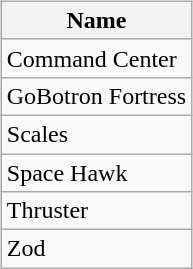<table>
<tr>
<td><br><table class="wikitable">
<tr>
<th>Name</th>
</tr>
<tr>
<td>Command Center</td>
</tr>
<tr>
<td>GoBotron Fortress</td>
</tr>
<tr>
<td>Scales</td>
</tr>
<tr>
<td>Space Hawk</td>
</tr>
<tr>
<td>Thruster</td>
</tr>
<tr>
<td>Zod</td>
</tr>
</table>
</td>
</tr>
</table>
